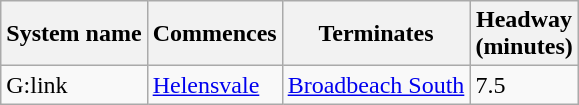<table class="wikitable">
<tr>
<th>System name</th>
<th>Commences</th>
<th>Terminates</th>
<th>Headway<br>(minutes)</th>
</tr>
<tr>
<td>G:link</td>
<td><a href='#'>Helensvale</a></td>
<td><a href='#'>Broadbeach South</a></td>
<td>7.5</td>
</tr>
</table>
